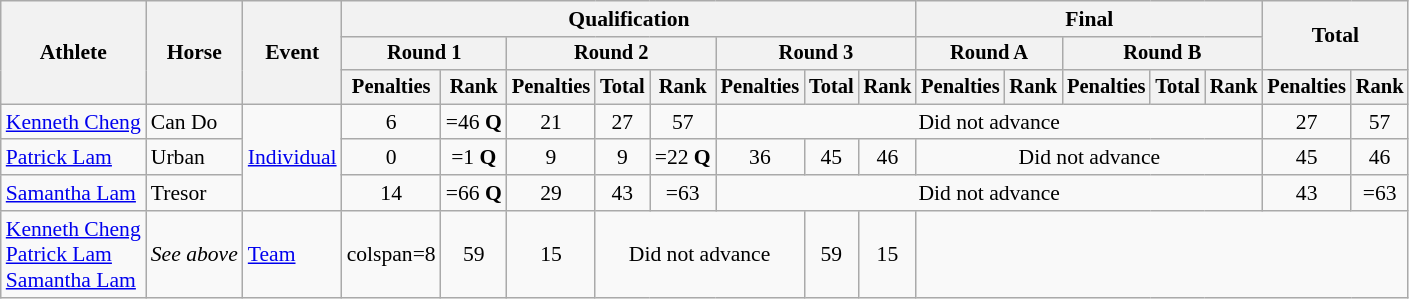<table class="wikitable" style="font-size:90%">
<tr>
<th rowspan="3">Athlete</th>
<th rowspan="3">Horse</th>
<th rowspan="3">Event</th>
<th colspan="8">Qualification</th>
<th colspan="5">Final</th>
<th rowspan=2 colspan="2">Total</th>
</tr>
<tr style="font-size:95%">
<th colspan="2">Round 1</th>
<th colspan="3">Round 2</th>
<th colspan="3">Round 3</th>
<th colspan="2">Round A</th>
<th colspan="3">Round B</th>
</tr>
<tr style="font-size:95%">
<th>Penalties</th>
<th>Rank</th>
<th>Penalties</th>
<th>Total</th>
<th>Rank</th>
<th>Penalties</th>
<th>Total</th>
<th>Rank</th>
<th>Penalties</th>
<th>Rank</th>
<th>Penalties</th>
<th>Total</th>
<th>Rank</th>
<th>Penalties</th>
<th>Rank</th>
</tr>
<tr align=center>
<td align=left><a href='#'>Kenneth Cheng</a></td>
<td align=left>Can Do</td>
<td align=left rowspan=3><a href='#'>Individual</a></td>
<td>6</td>
<td>=46 <strong>Q</strong></td>
<td>21</td>
<td>27</td>
<td>57</td>
<td colspan=8>Did not advance</td>
<td>27</td>
<td>57</td>
</tr>
<tr align=center>
<td align=left><a href='#'>Patrick Lam</a></td>
<td align=left>Urban</td>
<td>0</td>
<td>=1 <strong>Q</strong></td>
<td>9</td>
<td>9</td>
<td>=22 <strong>Q</strong></td>
<td>36</td>
<td>45</td>
<td>46</td>
<td colspan=5>Did not advance</td>
<td>45</td>
<td>46</td>
</tr>
<tr align=center>
<td align=left><a href='#'>Samantha Lam</a></td>
<td align=left>Tresor</td>
<td>14</td>
<td>=66 <strong>Q</strong></td>
<td>29</td>
<td>43</td>
<td>=63</td>
<td colspan=8>Did not advance</td>
<td>43</td>
<td>=63</td>
</tr>
<tr align=center>
<td align=left><a href='#'>Kenneth Cheng</a><br><a href='#'>Patrick Lam</a><br><a href='#'>Samantha Lam</a></td>
<td align=left><em>See above</em></td>
<td align=left><a href='#'>Team</a></td>
<td>colspan=8 </td>
<td>59</td>
<td>15</td>
<td colspan=3>Did not advance</td>
<td>59</td>
<td>15</td>
</tr>
</table>
